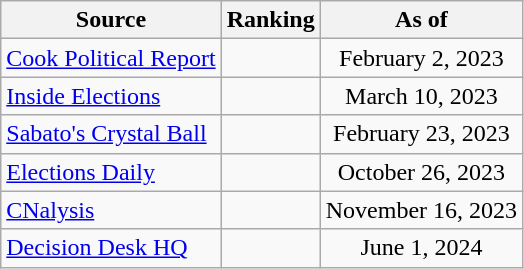<table class="wikitable" style="text-align:center">
<tr>
<th>Source</th>
<th>Ranking</th>
<th>As of</th>
</tr>
<tr>
<td align=left><a href='#'>Cook Political Report</a></td>
<td></td>
<td>February 2, 2023</td>
</tr>
<tr>
<td align=left><a href='#'>Inside Elections</a></td>
<td></td>
<td>March 10, 2023</td>
</tr>
<tr>
<td align=left><a href='#'>Sabato's Crystal Ball</a></td>
<td></td>
<td>February 23, 2023</td>
</tr>
<tr>
<td align=left><a href='#'>Elections Daily</a></td>
<td></td>
<td>October 26, 2023</td>
</tr>
<tr>
<td align=left><a href='#'>CNalysis</a></td>
<td></td>
<td>November 16, 2023</td>
</tr>
<tr>
<td align=left><a href='#'>Decision Desk HQ</a></td>
<td></td>
<td>June 1, 2024</td>
</tr>
</table>
